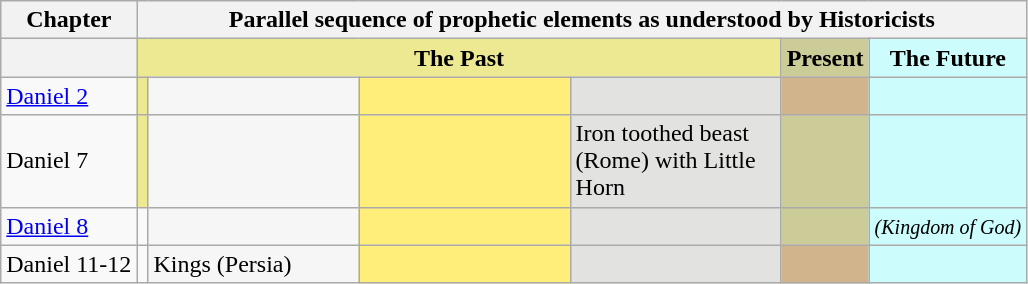<table class="wikitable">
<tr>
<th>Chapter</th>
<th colspan=6>Parallel sequence of prophetic elements as understood by Historicists</th>
</tr>
<tr>
<th></th>
<th style="background: #ece992;" colspan=4>The Past</th>
<th style="background:#cc9;">Present</th>
<th style="background: #cdfcfd;">The Future</th>
</tr>
<tr>
<td><a href='#'>Daniel 2</a></td>
<td style="background: #ece992;"></td>
<td style="background: #f7f6f6; width: 100pt;"></td>
<td style="background: #ffee7a; width: 100pt;"></td>
<td style="background: #e2e2e0; width: 100pt;"></td>
<td style="background:tan;"></td>
<td style="background: #cdfcfd;"></td>
</tr>
<tr>
<td>Daniel 7</td>
<td style="background: #ece992;"></td>
<td style="background: #f7f6f6;"></td>
<td style="background: #ffee7a;"></td>
<td style="background: #e2e2e0;">Iron toothed beast (Rome) with Little Horn</td>
<td style="background:#cc9;"></td>
<td style="background: #cdfcfd;"></td>
</tr>
<tr>
<td><a href='#'>Daniel 8</a></td>
<td></td>
<td style="background: #f7f6f6;"></td>
<td style="background: #ffee7a;"></td>
<td style="background: #e2e2e0;"></td>
<td style="background:#cc9;"></td>
<td style="background: #cdfcfd;"><small><em>(Kingdom of God)</em></small></td>
</tr>
<tr>
<td>Daniel 11-12</td>
<td></td>
<td style="background: #f7f6f6;">Kings  (Persia)</td>
<td style="background: #ffee7a;"></td>
<td style="background: #e2e2e0;"></td>
<td style="background:tan;"></td>
<td style="background: #cdfcfd;"></td>
</tr>
</table>
